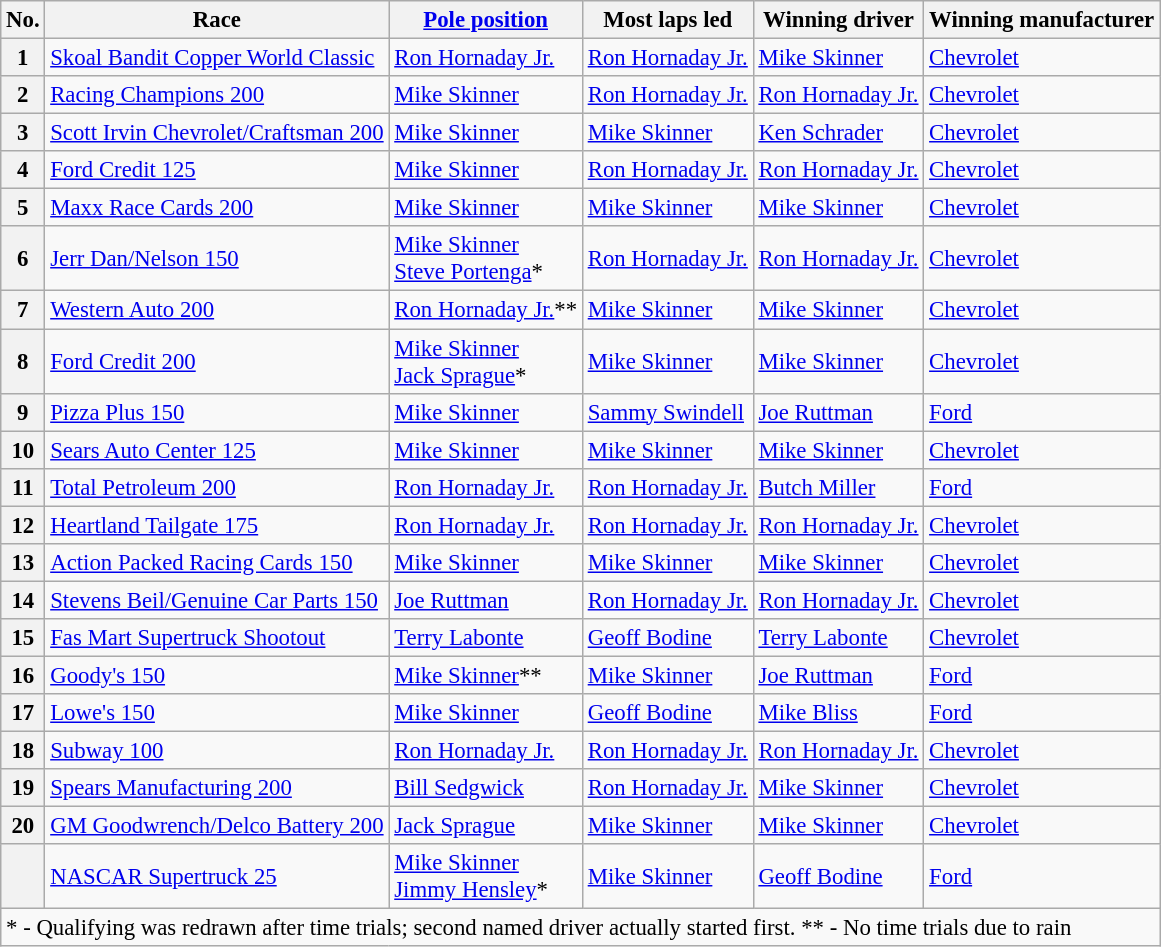<table class="wikitable sortable" style="font-size:95%">
<tr>
<th>No.</th>
<th>Race</th>
<th><a href='#'>Pole position</a></th>
<th>Most laps led</th>
<th>Winning driver</th>
<th>Winning manufacturer</th>
</tr>
<tr>
<th>1</th>
<td><a href='#'>Skoal Bandit Copper World Classic</a></td>
<td><a href='#'>Ron Hornaday Jr.</a></td>
<td><a href='#'>Ron Hornaday Jr.</a></td>
<td><a href='#'>Mike Skinner</a></td>
<td><a href='#'>Chevrolet</a></td>
</tr>
<tr>
<th>2</th>
<td><a href='#'>Racing Champions 200</a></td>
<td><a href='#'>Mike Skinner</a></td>
<td><a href='#'>Ron Hornaday Jr.</a></td>
<td><a href='#'>Ron Hornaday Jr.</a></td>
<td><a href='#'>Chevrolet</a></td>
</tr>
<tr>
<th>3</th>
<td><a href='#'>Scott Irvin Chevrolet/Craftsman 200</a></td>
<td><a href='#'>Mike Skinner</a></td>
<td><a href='#'>Mike Skinner</a></td>
<td><a href='#'>Ken Schrader</a></td>
<td><a href='#'>Chevrolet</a></td>
</tr>
<tr>
<th>4</th>
<td><a href='#'>Ford Credit 125</a></td>
<td><a href='#'>Mike Skinner</a></td>
<td><a href='#'>Ron Hornaday Jr.</a></td>
<td><a href='#'>Ron Hornaday Jr.</a></td>
<td><a href='#'>Chevrolet</a></td>
</tr>
<tr>
<th>5</th>
<td><a href='#'>Maxx Race Cards 200</a></td>
<td><a href='#'>Mike Skinner</a></td>
<td><a href='#'>Mike Skinner</a></td>
<td><a href='#'>Mike Skinner</a></td>
<td><a href='#'>Chevrolet</a></td>
</tr>
<tr>
<th>6</th>
<td><a href='#'>Jerr Dan/Nelson 150</a></td>
<td><a href='#'>Mike Skinner</a><br><a href='#'>Steve Portenga</a>*</td>
<td><a href='#'>Ron Hornaday Jr.</a></td>
<td><a href='#'>Ron Hornaday Jr.</a></td>
<td><a href='#'>Chevrolet</a></td>
</tr>
<tr>
<th>7</th>
<td><a href='#'>Western Auto 200</a></td>
<td><a href='#'>Ron Hornaday Jr.</a>**</td>
<td><a href='#'>Mike Skinner</a></td>
<td><a href='#'>Mike Skinner</a></td>
<td><a href='#'>Chevrolet</a></td>
</tr>
<tr>
<th>8</th>
<td><a href='#'>Ford Credit 200</a></td>
<td><a href='#'>Mike Skinner</a><br><a href='#'>Jack Sprague</a>*</td>
<td><a href='#'>Mike Skinner</a></td>
<td><a href='#'>Mike Skinner</a></td>
<td><a href='#'>Chevrolet</a></td>
</tr>
<tr>
<th>9</th>
<td><a href='#'>Pizza Plus 150</a></td>
<td><a href='#'>Mike Skinner</a></td>
<td><a href='#'>Sammy Swindell</a></td>
<td><a href='#'>Joe Ruttman</a></td>
<td><a href='#'>Ford</a></td>
</tr>
<tr>
<th>10</th>
<td><a href='#'>Sears Auto Center 125</a></td>
<td><a href='#'>Mike Skinner</a></td>
<td><a href='#'>Mike Skinner</a></td>
<td><a href='#'>Mike Skinner</a></td>
<td><a href='#'>Chevrolet</a></td>
</tr>
<tr>
<th>11</th>
<td><a href='#'>Total Petroleum 200</a></td>
<td><a href='#'>Ron Hornaday Jr.</a></td>
<td><a href='#'>Ron Hornaday Jr.</a></td>
<td><a href='#'>Butch Miller</a></td>
<td><a href='#'>Ford</a></td>
</tr>
<tr>
<th>12</th>
<td><a href='#'>Heartland Tailgate 175</a></td>
<td><a href='#'>Ron Hornaday Jr.</a></td>
<td><a href='#'>Ron Hornaday Jr.</a></td>
<td><a href='#'>Ron Hornaday Jr.</a></td>
<td><a href='#'>Chevrolet</a></td>
</tr>
<tr>
<th>13</th>
<td><a href='#'>Action Packed Racing Cards 150</a></td>
<td><a href='#'>Mike Skinner</a></td>
<td><a href='#'>Mike Skinner</a></td>
<td><a href='#'>Mike Skinner</a></td>
<td><a href='#'>Chevrolet</a></td>
</tr>
<tr>
<th>14</th>
<td><a href='#'>Stevens Beil/Genuine Car Parts 150</a></td>
<td><a href='#'>Joe Ruttman</a></td>
<td><a href='#'>Ron Hornaday Jr.</a></td>
<td><a href='#'>Ron Hornaday Jr.</a></td>
<td><a href='#'>Chevrolet</a></td>
</tr>
<tr>
<th>15</th>
<td><a href='#'>Fas Mart Supertruck Shootout</a></td>
<td><a href='#'>Terry Labonte</a></td>
<td><a href='#'>Geoff Bodine</a></td>
<td><a href='#'>Terry Labonte</a></td>
<td><a href='#'>Chevrolet</a></td>
</tr>
<tr>
<th>16</th>
<td><a href='#'>Goody's 150</a></td>
<td><a href='#'>Mike Skinner</a>**</td>
<td><a href='#'>Mike Skinner</a></td>
<td><a href='#'>Joe Ruttman</a></td>
<td><a href='#'>Ford</a></td>
</tr>
<tr>
<th>17</th>
<td><a href='#'>Lowe's 150</a></td>
<td><a href='#'>Mike Skinner</a></td>
<td><a href='#'>Geoff Bodine</a></td>
<td><a href='#'>Mike Bliss</a></td>
<td><a href='#'>Ford</a></td>
</tr>
<tr>
<th>18</th>
<td><a href='#'>Subway 100</a></td>
<td><a href='#'>Ron Hornaday Jr.</a></td>
<td><a href='#'>Ron Hornaday Jr.</a></td>
<td><a href='#'>Ron Hornaday Jr.</a></td>
<td><a href='#'>Chevrolet</a></td>
</tr>
<tr>
<th>19</th>
<td><a href='#'>Spears Manufacturing 200</a></td>
<td><a href='#'>Bill Sedgwick</a></td>
<td><a href='#'>Ron Hornaday Jr.</a></td>
<td><a href='#'>Mike Skinner</a></td>
<td><a href='#'>Chevrolet</a></td>
</tr>
<tr>
<th>20</th>
<td><a href='#'>GM Goodwrench/Delco Battery 200</a></td>
<td><a href='#'>Jack Sprague</a></td>
<td><a href='#'>Mike Skinner</a></td>
<td><a href='#'>Mike Skinner</a></td>
<td><a href='#'>Chevrolet</a></td>
</tr>
<tr>
<th></th>
<td><a href='#'>NASCAR Supertruck 25</a></td>
<td><a href='#'>Mike Skinner</a><br><a href='#'>Jimmy Hensley</a>*</td>
<td><a href='#'>Mike Skinner</a></td>
<td><a href='#'>Geoff Bodine</a></td>
<td><a href='#'>Ford</a></td>
</tr>
<tr>
<td colspan=6>* - Qualifying was redrawn after time trials; second named driver actually started first. ** - No time trials due to rain</td>
</tr>
</table>
